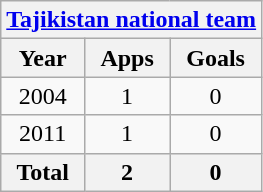<table class="wikitable" style="text-align:center">
<tr>
<th colspan=3><a href='#'>Tajikistan national team</a></th>
</tr>
<tr>
<th>Year</th>
<th>Apps</th>
<th>Goals</th>
</tr>
<tr>
<td>2004</td>
<td>1</td>
<td>0</td>
</tr>
<tr>
<td>2011</td>
<td>1</td>
<td>0</td>
</tr>
<tr>
<th>Total</th>
<th>2</th>
<th>0</th>
</tr>
</table>
